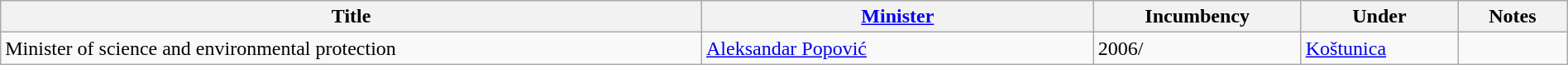<table class="wikitable" style="width:100%;">
<tr>
<th>Title</th>
<th style="width:25%;"><a href='#'>Minister</a></th>
<th style="width:160px;">Incumbency</th>
<th style="width:10%;">Under</th>
<th style="width:7%;">Notes</th>
</tr>
<tr>
<td>Minister of science and environmental protection</td>
<td><a href='#'>Aleksandar Popović</a></td>
<td>2006/</td>
<td><a href='#'>Koštunica</a></td>
<td></td>
</tr>
</table>
